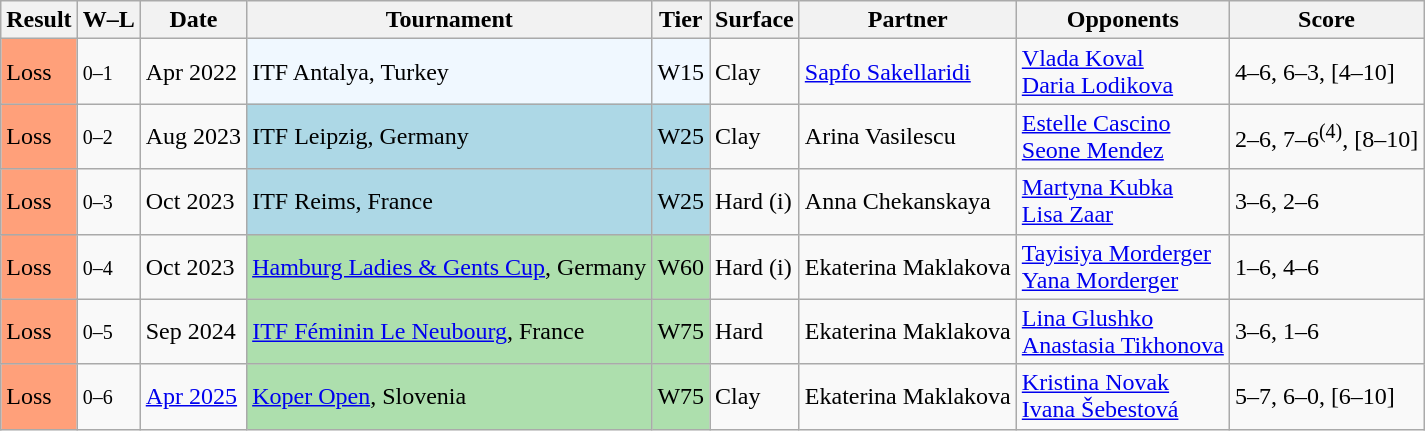<table class="wikitable sortable">
<tr>
<th>Result</th>
<th class=unsortable>W–L</th>
<th>Date</th>
<th>Tournament</th>
<th>Tier</th>
<th>Surface</th>
<th>Partner</th>
<th>Opponents</th>
<th class=unsortable>Score</th>
</tr>
<tr>
<td bgcolor="FFA07A">Loss</td>
<td><small>0–1</small></td>
<td>Apr 2022</td>
<td style="background:#f0f8ff;">ITF Antalya, Turkey</td>
<td style="background:#f0f8ff;">W15</td>
<td>Clay</td>
<td> <a href='#'>Sapfo Sakellaridi</a></td>
<td> <a href='#'>Vlada Koval</a><br> <a href='#'>Daria Lodikova</a></td>
<td>4–6, 6–3, [4–10]</td>
</tr>
<tr>
<td bgcolor="FFA07A">Loss</td>
<td><small>0–2</small></td>
<td>Aug 2023</td>
<td style="background:lightblue;">ITF Leipzig, Germany</td>
<td style="background:lightblue;">W25</td>
<td>Clay</td>
<td> Arina Vasilescu</td>
<td> <a href='#'>Estelle Cascino</a><br> <a href='#'>Seone Mendez</a></td>
<td>2–6, 7–6<sup>(4)</sup>, [8–10]</td>
</tr>
<tr>
<td bgcolor="FFA07A">Loss</td>
<td><small>0–3</small></td>
<td>Oct 2023</td>
<td style="background:lightblue;">ITF Reims, France</td>
<td style="background:lightblue;">W25</td>
<td>Hard (i)</td>
<td> Anna Chekanskaya</td>
<td> <a href='#'>Martyna Kubka</a><br> <a href='#'>Lisa Zaar</a></td>
<td>3–6, 2–6</td>
</tr>
<tr>
<td bgcolor="FFA07A">Loss</td>
<td><small>0–4</small></td>
<td>Oct 2023</td>
<td style="background:#addfad;"><a href='#'>Hamburg Ladies & Gents Cup</a>, Germany</td>
<td style="background:#addfad;">W60</td>
<td>Hard (i)</td>
<td> Ekaterina Maklakova</td>
<td> <a href='#'>Tayisiya Morderger</a><br> <a href='#'>Yana Morderger</a></td>
<td>1–6, 4–6</td>
</tr>
<tr>
<td bgcolor="FFA07A">Loss</td>
<td><small>0–5</small></td>
<td>Sep 2024</td>
<td style="background:#addfad;"><a href='#'>ITF Féminin Le Neubourg</a>, France</td>
<td style="background:#addfad;">W75</td>
<td>Hard</td>
<td> Ekaterina Maklakova</td>
<td> <a href='#'>Lina Glushko</a><br> <a href='#'>Anastasia Tikhonova</a></td>
<td>3–6, 1–6</td>
</tr>
<tr>
<td bgcolor="FFA07A">Loss</td>
<td><small>0–6</small></td>
<td><a href='#'>Apr 2025</a></td>
<td style="background:#addfad;"><a href='#'>Koper Open</a>, Slovenia</td>
<td style="background:#addfad;">W75</td>
<td>Clay</td>
<td> Ekaterina Maklakova</td>
<td> <a href='#'>Kristina Novak</a><br> <a href='#'>Ivana Šebestová</a></td>
<td>5–7, 6–0, [6–10]</td>
</tr>
</table>
